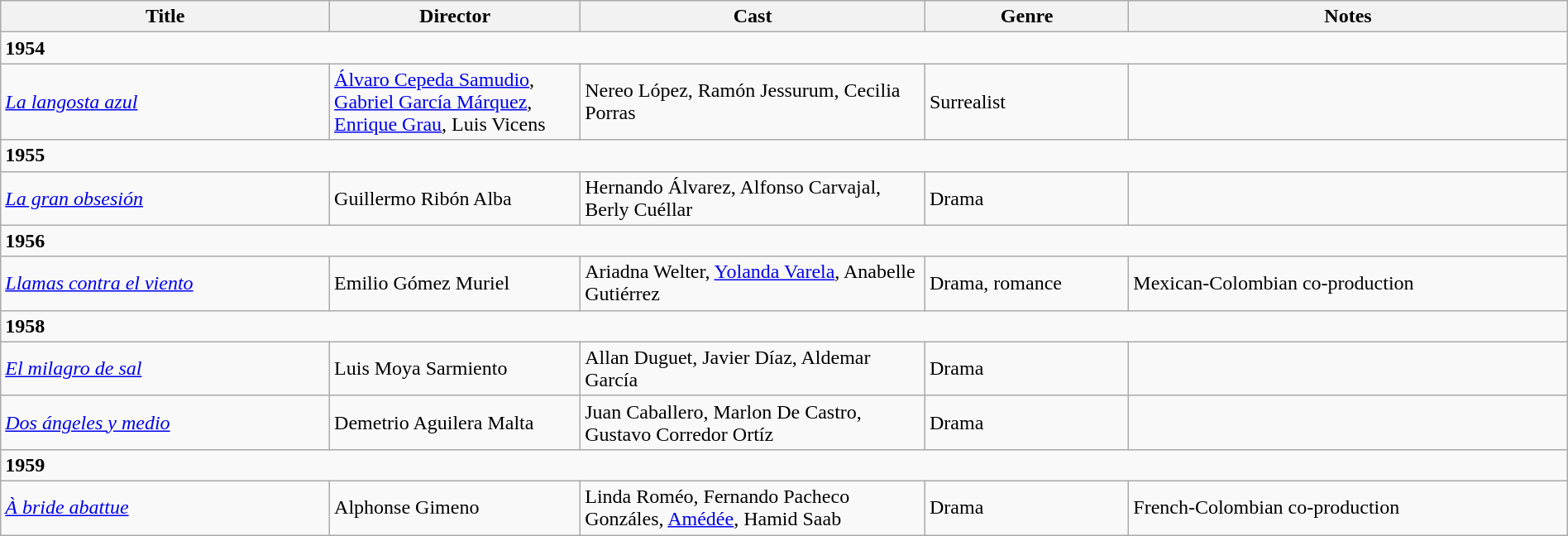<table class="wikitable" width= "100%">
<tr>
<th width=21%>Title</th>
<th width=16%>Director</th>
<th width=22%>Cast</th>
<th width=13%>Genre</th>
<th width=28%>Notes</th>
</tr>
<tr>
<td colspan="5" ><strong>1954</strong></td>
</tr>
<tr>
<td><em><a href='#'>La langosta azul</a></em></td>
<td><a href='#'>Álvaro Cepeda Samudio</a>, <a href='#'>Gabriel García Márquez</a>, <a href='#'>Enrique Grau</a>, Luis Vicens</td>
<td>Nereo López, Ramón Jessurum, Cecilia Porras</td>
<td>Surrealist</td>
<td></td>
</tr>
<tr>
<td colspan="5" ><strong>1955</strong></td>
</tr>
<tr>
<td><em><a href='#'>La gran obsesión</a></em></td>
<td>Guillermo Ribón Alba</td>
<td>Hernando Álvarez, Alfonso Carvajal, Berly Cuéllar</td>
<td>Drama</td>
<td></td>
</tr>
<tr>
<td colspan="5" ><strong>1956</strong></td>
</tr>
<tr>
<td><em><a href='#'>Llamas contra el viento</a></em></td>
<td>Emilio Gómez Muriel</td>
<td>Ariadna Welter, <a href='#'>Yolanda Varela</a>, Anabelle Gutiérrez</td>
<td>Drama, romance</td>
<td>Mexican-Colombian co-production</td>
</tr>
<tr>
<td colspan="5" ><strong>1958</strong></td>
</tr>
<tr>
<td><em><a href='#'>El milagro de sal</a></em></td>
<td>Luis Moya Sarmiento</td>
<td>Allan Duguet, Javier Díaz, Aldemar García</td>
<td>Drama</td>
<td></td>
</tr>
<tr>
<td><em><a href='#'>Dos ángeles y medio</a></em></td>
<td>Demetrio Aguilera Malta</td>
<td>Juan Caballero, Marlon De Castro, Gustavo Corredor Ortíz</td>
<td>Drama</td>
<td></td>
</tr>
<tr>
<td colspan="5" ><strong>1959</strong></td>
</tr>
<tr>
<td><em><a href='#'>À bride abattue</a></em></td>
<td>Alphonse Gimeno</td>
<td>Linda Roméo, Fernando Pacheco Gonzáles, <a href='#'>Amédée</a>, Hamid Saab</td>
<td>Drama</td>
<td>French-Colombian co-production</td>
</tr>
</table>
